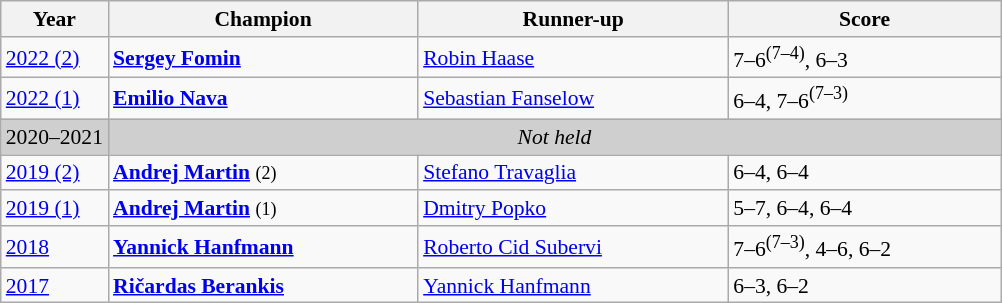<table class="wikitable" style="font-size:90%">
<tr>
<th>Year</th>
<th width="200">Champion</th>
<th width="200">Runner-up</th>
<th width="175">Score</th>
</tr>
<tr>
<td><a href='#'>2022 (2)</a></td>
<td> <strong><a href='#'>Sergey Fomin</a></strong></td>
<td> <a href='#'>Robin Haase</a></td>
<td>7–6<sup>(7–4)</sup>, 6–3</td>
</tr>
<tr>
<td><a href='#'>2022 (1)</a></td>
<td> <strong><a href='#'>Emilio Nava</a></strong></td>
<td> <a href='#'>Sebastian Fanselow</a></td>
<td>6–4, 7–6<sup>(7–3)</sup></td>
</tr>
<tr>
<td style="background:#cfcfcf">2020–2021</td>
<td colspan=3 align=center style="background:#cfcfcf"><em>Not held</em></td>
</tr>
<tr>
<td><a href='#'>2019 (2)</a></td>
<td> <strong><a href='#'>Andrej Martin</a></strong> <small>(2)</small></td>
<td> <a href='#'>Stefano Travaglia</a></td>
<td>6–4, 6–4</td>
</tr>
<tr>
<td><a href='#'>2019 (1)</a></td>
<td> <strong><a href='#'>Andrej Martin</a></strong> <small>(1)</small></td>
<td> <a href='#'>Dmitry Popko</a></td>
<td>5–7, 6–4, 6–4</td>
</tr>
<tr>
<td><a href='#'>2018</a></td>
<td> <strong><a href='#'>Yannick Hanfmann</a></strong></td>
<td> <a href='#'>Roberto Cid Subervi</a></td>
<td>7–6<sup>(7–3)</sup>, 4–6, 6–2</td>
</tr>
<tr>
<td><a href='#'>2017</a></td>
<td> <strong><a href='#'>Ričardas Berankis</a></strong></td>
<td> <a href='#'>Yannick Hanfmann</a></td>
<td>6–3, 6–2</td>
</tr>
</table>
